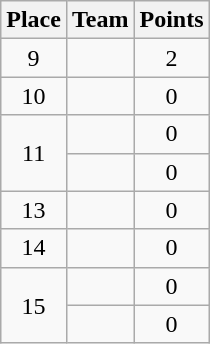<table class="wikitable" style="text-align:center; padding-bottom:0;">
<tr>
<th>Place</th>
<th style="text-align:left;">Team</th>
<th>Points</th>
</tr>
<tr>
<td>9</td>
<td align=left></td>
<td>2</td>
</tr>
<tr>
<td>10</td>
<td align=left></td>
<td>0</td>
</tr>
<tr>
<td rowspan=2>11</td>
<td align=left></td>
<td>0</td>
</tr>
<tr>
<td align=left></td>
<td>0</td>
</tr>
<tr>
<td>13</td>
<td align=left></td>
<td>0</td>
</tr>
<tr>
<td>14</td>
<td align=left></td>
<td>0</td>
</tr>
<tr>
<td rowspan=2>15</td>
<td align=left></td>
<td>0</td>
</tr>
<tr>
<td align=left></td>
<td>0</td>
</tr>
</table>
